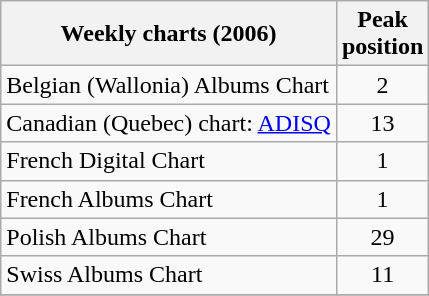<table class="wikitable sortable">
<tr>
<th align="left">Weekly charts (2006)</th>
<th align="center">Peak<br>position</th>
</tr>
<tr>
<td align="left">Belgian (Wallonia) Albums Chart</td>
<td align="center">2</td>
</tr>
<tr>
<td align="left">Canadian (Quebec) chart: <a href='#'>ADISQ</a></td>
<td align="center">13</td>
</tr>
<tr>
<td align="left">French Digital Chart</td>
<td align="center">1</td>
</tr>
<tr>
<td align="left">French Albums Chart</td>
<td align="center">1</td>
</tr>
<tr>
<td align="left">Polish Albums Chart</td>
<td align="center">29</td>
</tr>
<tr>
<td align="left">Swiss Albums Chart</td>
<td align="center">11</td>
</tr>
<tr>
</tr>
</table>
